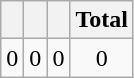<table class="wikitable">
<tr>
<th></th>
<th></th>
<th></th>
<th>Total</th>
</tr>
<tr style="text-align:center;">
<td>0</td>
<td>0</td>
<td>0</td>
<td>0</td>
</tr>
</table>
